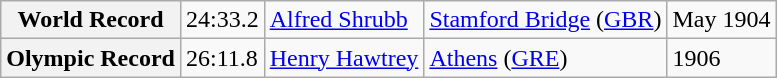<table class="wikitable">
<tr>
<th>World Record</th>
<td>24:33.2</td>
<td> <a href='#'>Alfred Shrubb</a></td>
<td><a href='#'>Stamford Bridge</a> (<a href='#'>GBR</a>)</td>
<td>May 1904</td>
</tr>
<tr>
<th>Olympic Record</th>
<td>26:11.8</td>
<td> <a href='#'>Henry Hawtrey</a></td>
<td><a href='#'>Athens</a> (<a href='#'>GRE</a>)</td>
<td>1906</td>
</tr>
</table>
